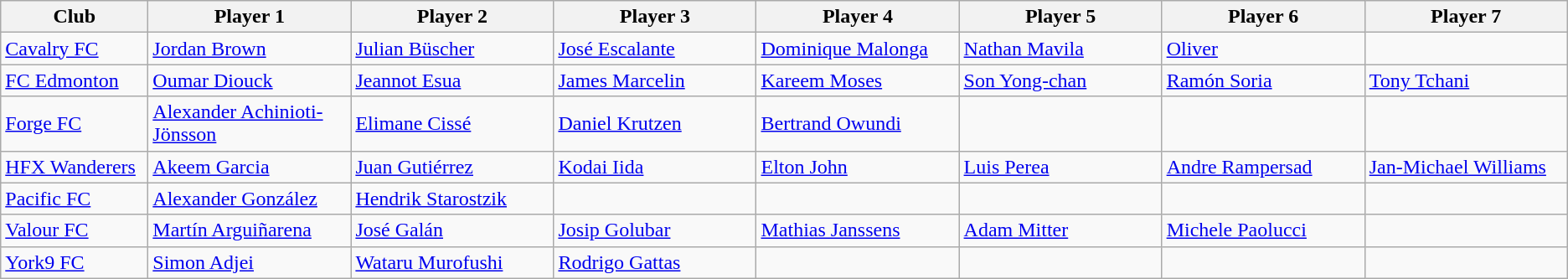<table class="wikitable">
<tr>
<th style="width:8%">Club</th>
<th style="width:11%">Player 1</th>
<th style="width:11%">Player 2</th>
<th style="width:11%">Player 3</th>
<th style="width:11%">Player 4</th>
<th style="width:11%">Player 5</th>
<th style="width:11%">Player 6</th>
<th style="width:11%">Player 7</th>
</tr>
<tr>
<td><a href='#'>Cavalry FC</a></td>
<td> <a href='#'>Jordan Brown</a></td>
<td> <a href='#'>Julian Büscher</a></td>
<td> <a href='#'>José Escalante</a></td>
<td> <a href='#'>Dominique Malonga</a></td>
<td> <a href='#'>Nathan Mavila</a></td>
<td> <a href='#'>Oliver</a></td>
<td></td>
</tr>
<tr>
<td><a href='#'>FC Edmonton</a></td>
<td> <a href='#'>Oumar Diouck</a></td>
<td> <a href='#'>Jeannot Esua</a></td>
<td> <a href='#'>James Marcelin</a></td>
<td> <a href='#'>Kareem Moses</a></td>
<td> <a href='#'>Son Yong-chan</a></td>
<td> <a href='#'>Ramón Soria</a></td>
<td> <a href='#'>Tony Tchani</a></td>
</tr>
<tr>
<td><a href='#'>Forge FC</a></td>
<td> <a href='#'>Alexander Achinioti-Jönsson</a></td>
<td> <a href='#'>Elimane Cissé</a></td>
<td> <a href='#'>Daniel Krutzen</a></td>
<td> <a href='#'>Bertrand Owundi</a></td>
<td></td>
<td></td>
<td></td>
</tr>
<tr>
<td><a href='#'>HFX Wanderers</a></td>
<td> <a href='#'>Akeem Garcia</a></td>
<td> <a href='#'>Juan Gutiérrez</a></td>
<td> <a href='#'>Kodai Iida</a></td>
<td> <a href='#'>Elton John</a></td>
<td> <a href='#'>Luis Perea</a></td>
<td> <a href='#'>Andre Rampersad</a></td>
<td> <a href='#'>Jan-Michael Williams</a></td>
</tr>
<tr>
<td><a href='#'>Pacific FC</a></td>
<td> <a href='#'>Alexander González</a></td>
<td> <a href='#'>Hendrik Starostzik</a></td>
<td></td>
<td></td>
<td></td>
<td></td>
<td></td>
</tr>
<tr>
<td><a href='#'>Valour FC</a></td>
<td> <a href='#'>Martín Arguiñarena</a></td>
<td> <a href='#'>José Galán</a></td>
<td> <a href='#'>Josip Golubar</a></td>
<td> <a href='#'>Mathias Janssens</a></td>
<td> <a href='#'>Adam Mitter</a></td>
<td> <a href='#'>Michele Paolucci</a></td>
<td></td>
</tr>
<tr>
<td><a href='#'>York9 FC</a></td>
<td> <a href='#'>Simon Adjei</a></td>
<td> <a href='#'>Wataru Murofushi</a></td>
<td> <a href='#'>Rodrigo Gattas</a></td>
<td></td>
<td></td>
<td></td>
<td></td>
</tr>
</table>
